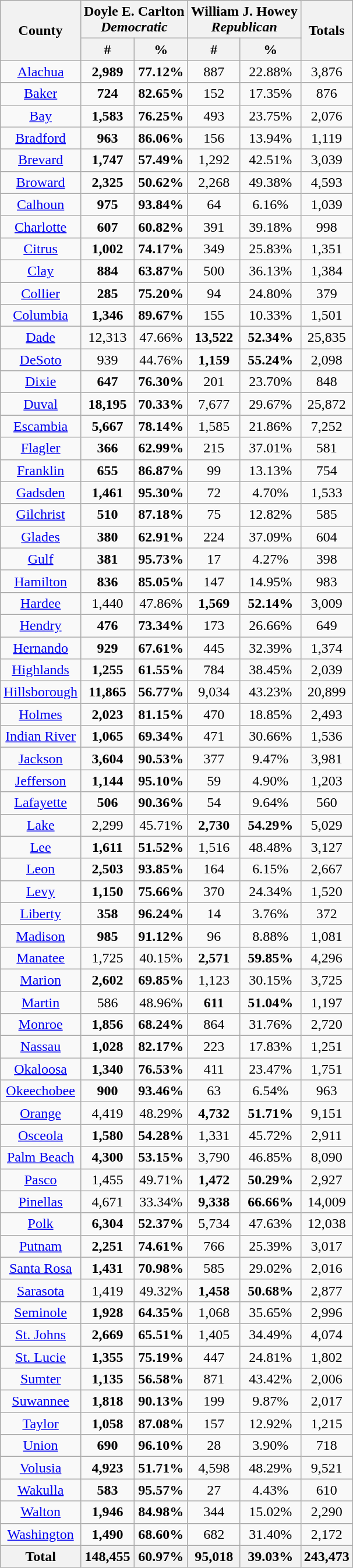<table class="wikitable sortable">
<tr>
<th rowspan="2">County</th>
<th colspan="2" style="text-align: center;" >Doyle E. Carlton <br><em>Democratic</em></th>
<th colspan="2" style="text-align: center;" >William J. Howey  <br> <em>Republican</em></th>
<th rowspan="2">Totals</th>
</tr>
<tr>
<th colspan="1" style="text-align: center;" >#</th>
<th colspan="1" style="text-align: center;" >%</th>
<th colspan="1" style="text-align: center;" >#</th>
<th colspan="1" style="text-align: center;" >%</th>
</tr>
<tr style="text-align:center;">
<td><a href='#'>Alachua</a></td>
<td><strong>2,989</strong></td>
<td><strong>77.12%</strong></td>
<td>887</td>
<td>22.88%</td>
<td>3,876</td>
</tr>
<tr style="text-align:center;">
<td><a href='#'>Baker</a></td>
<td><strong>724</strong></td>
<td><strong>82.65%</strong></td>
<td>152</td>
<td>17.35%</td>
<td>876</td>
</tr>
<tr style="text-align:center;">
<td><a href='#'>Bay</a></td>
<td><strong>1,583</strong></td>
<td><strong>76.25%</strong></td>
<td>493</td>
<td>23.75%</td>
<td>2,076</td>
</tr>
<tr style="text-align:center;">
<td><a href='#'>Bradford</a></td>
<td><strong>963</strong></td>
<td><strong>86.06%</strong></td>
<td>156</td>
<td>13.94%</td>
<td>1,119</td>
</tr>
<tr style="text-align:center;">
<td><a href='#'>Brevard</a></td>
<td><strong>1,747</strong></td>
<td><strong>57.49%</strong></td>
<td>1,292</td>
<td>42.51%</td>
<td>3,039</td>
</tr>
<tr style="text-align:center;">
<td><a href='#'>Broward</a></td>
<td><strong>2,325</strong></td>
<td><strong>50.62%</strong></td>
<td>2,268</td>
<td>49.38%</td>
<td>4,593</td>
</tr>
<tr style="text-align:center;">
<td><a href='#'>Calhoun</a></td>
<td><strong>975</strong></td>
<td><strong>93.84%</strong></td>
<td>64</td>
<td>6.16%</td>
<td>1,039</td>
</tr>
<tr style="text-align:center;">
<td><a href='#'>Charlotte</a></td>
<td><strong>607</strong></td>
<td><strong>60.82%</strong></td>
<td>391</td>
<td>39.18%</td>
<td>998</td>
</tr>
<tr style="text-align:center;">
<td><a href='#'>Citrus</a></td>
<td><strong>1,002</strong></td>
<td><strong>74.17%</strong></td>
<td>349</td>
<td>25.83%</td>
<td>1,351</td>
</tr>
<tr style="text-align:center;">
<td><a href='#'>Clay</a></td>
<td><strong>884</strong></td>
<td><strong>63.87%</strong></td>
<td>500</td>
<td>36.13%</td>
<td>1,384</td>
</tr>
<tr style="text-align:center;">
<td><a href='#'>Collier</a></td>
<td><strong>285</strong></td>
<td><strong>75.20%</strong></td>
<td>94</td>
<td>24.80%</td>
<td>379</td>
</tr>
<tr style="text-align:center;">
<td><a href='#'>Columbia</a></td>
<td><strong>1,346</strong></td>
<td><strong>89.67%</strong></td>
<td>155</td>
<td>10.33%</td>
<td>1,501</td>
</tr>
<tr style="text-align:center;">
<td><a href='#'>Dade</a></td>
<td>12,313</td>
<td>47.66%</td>
<td><strong>13,522</strong></td>
<td><strong>52.34%</strong></td>
<td>25,835</td>
</tr>
<tr style="text-align:center;">
<td><a href='#'>DeSoto</a></td>
<td>939</td>
<td>44.76%</td>
<td><strong>1,159</strong></td>
<td><strong>55.24%</strong></td>
<td>2,098</td>
</tr>
<tr style="text-align:center;">
<td><a href='#'>Dixie</a></td>
<td><strong>647</strong></td>
<td><strong>76.30%</strong></td>
<td>201</td>
<td>23.70%</td>
<td>848</td>
</tr>
<tr style="text-align:center;">
<td><a href='#'>Duval</a></td>
<td><strong>18,195</strong></td>
<td><strong>70.33%</strong></td>
<td>7,677</td>
<td>29.67%</td>
<td>25,872</td>
</tr>
<tr style="text-align:center;">
<td><a href='#'>Escambia</a></td>
<td><strong>5,667</strong></td>
<td><strong>78.14%</strong></td>
<td>1,585</td>
<td>21.86%</td>
<td>7,252</td>
</tr>
<tr style="text-align:center;">
<td><a href='#'>Flagler</a></td>
<td><strong>366</strong></td>
<td><strong>62.99%</strong></td>
<td>215</td>
<td>37.01%</td>
<td>581</td>
</tr>
<tr style="text-align:center;">
<td><a href='#'>Franklin</a></td>
<td><strong>655</strong></td>
<td><strong>86.87%</strong></td>
<td>99</td>
<td>13.13%</td>
<td>754</td>
</tr>
<tr style="text-align:center;">
<td><a href='#'>Gadsden</a></td>
<td><strong>1,461</strong></td>
<td><strong>95.30%</strong></td>
<td>72</td>
<td>4.70%</td>
<td>1,533</td>
</tr>
<tr style="text-align:center;">
<td><a href='#'>Gilchrist</a></td>
<td><strong>510</strong></td>
<td><strong>87.18%</strong></td>
<td>75</td>
<td>12.82%</td>
<td>585</td>
</tr>
<tr style="text-align:center;">
<td><a href='#'>Glades</a></td>
<td><strong>380</strong></td>
<td><strong>62.91%</strong></td>
<td>224</td>
<td>37.09%</td>
<td>604</td>
</tr>
<tr style="text-align:center;">
<td><a href='#'>Gulf</a></td>
<td><strong>381</strong></td>
<td><strong>95.73%</strong></td>
<td>17</td>
<td>4.27%</td>
<td>398</td>
</tr>
<tr style="text-align:center;">
<td><a href='#'>Hamilton</a></td>
<td><strong>836</strong></td>
<td><strong>85.05%</strong></td>
<td>147</td>
<td>14.95%</td>
<td>983</td>
</tr>
<tr style="text-align:center;">
<td><a href='#'>Hardee</a></td>
<td>1,440</td>
<td>47.86%</td>
<td><strong>1,569</strong></td>
<td><strong>52.14%</strong></td>
<td>3,009</td>
</tr>
<tr style="text-align:center;">
<td><a href='#'>Hendry</a></td>
<td><strong>476</strong></td>
<td><strong>73.34%</strong></td>
<td>173</td>
<td>26.66%</td>
<td>649</td>
</tr>
<tr style="text-align:center;">
<td><a href='#'>Hernando</a></td>
<td><strong>929</strong></td>
<td><strong>67.61%</strong></td>
<td>445</td>
<td>32.39%</td>
<td>1,374</td>
</tr>
<tr style="text-align:center;">
<td><a href='#'>Highlands</a></td>
<td><strong>1,255</strong></td>
<td><strong>61.55%</strong></td>
<td>784</td>
<td>38.45%</td>
<td>2,039</td>
</tr>
<tr style="text-align:center;">
<td><a href='#'>Hillsborough</a></td>
<td><strong>11,865</strong></td>
<td><strong>56.77%</strong></td>
<td>9,034</td>
<td>43.23%</td>
<td>20,899</td>
</tr>
<tr style="text-align:center;">
<td><a href='#'>Holmes</a></td>
<td><strong>2,023</strong></td>
<td><strong>81.15%</strong></td>
<td>470</td>
<td>18.85%</td>
<td>2,493</td>
</tr>
<tr style="text-align:center;">
<td><a href='#'>Indian River</a></td>
<td><strong>1,065</strong></td>
<td><strong>69.34%</strong></td>
<td>471</td>
<td>30.66%</td>
<td>1,536</td>
</tr>
<tr style="text-align:center;">
<td><a href='#'>Jackson</a></td>
<td><strong>3,604</strong></td>
<td><strong>90.53%</strong></td>
<td>377</td>
<td>9.47%</td>
<td>3,981</td>
</tr>
<tr style="text-align:center;">
<td><a href='#'>Jefferson</a></td>
<td><strong>1,144</strong></td>
<td><strong>95.10%</strong></td>
<td>59</td>
<td>4.90%</td>
<td>1,203</td>
</tr>
<tr style="text-align:center;">
<td><a href='#'>Lafayette</a></td>
<td><strong>506</strong></td>
<td><strong>90.36%</strong></td>
<td>54</td>
<td>9.64%</td>
<td>560</td>
</tr>
<tr style="text-align:center;">
<td><a href='#'>Lake</a></td>
<td>2,299</td>
<td>45.71%</td>
<td><strong>2,730</strong></td>
<td><strong>54.29%</strong></td>
<td>5,029</td>
</tr>
<tr style="text-align:center;">
<td><a href='#'>Lee</a></td>
<td><strong>1,611</strong></td>
<td><strong>51.52%</strong></td>
<td>1,516</td>
<td>48.48%</td>
<td>3,127</td>
</tr>
<tr style="text-align:center;">
<td><a href='#'>Leon</a></td>
<td><strong>2,503</strong></td>
<td><strong>93.85%</strong></td>
<td>164</td>
<td>6.15%</td>
<td>2,667</td>
</tr>
<tr style="text-align:center;">
<td><a href='#'>Levy</a></td>
<td><strong>1,150</strong></td>
<td><strong>75.66%</strong></td>
<td>370</td>
<td>24.34%</td>
<td>1,520</td>
</tr>
<tr style="text-align:center;">
<td><a href='#'>Liberty</a></td>
<td><strong>358</strong></td>
<td><strong>96.24%</strong></td>
<td>14</td>
<td>3.76%</td>
<td>372</td>
</tr>
<tr style="text-align:center;">
<td><a href='#'>Madison</a></td>
<td><strong>985</strong></td>
<td><strong>91.12%</strong></td>
<td>96</td>
<td>8.88%</td>
<td>1,081</td>
</tr>
<tr style="text-align:center;">
<td><a href='#'>Manatee</a></td>
<td>1,725</td>
<td>40.15%</td>
<td><strong>2,571</strong></td>
<td><strong>59.85%</strong></td>
<td>4,296</td>
</tr>
<tr style="text-align:center;">
<td><a href='#'>Marion</a></td>
<td><strong>2,602</strong></td>
<td><strong>69.85%</strong></td>
<td>1,123</td>
<td>30.15%</td>
<td>3,725</td>
</tr>
<tr style="text-align:center;">
<td><a href='#'>Martin</a></td>
<td>586</td>
<td>48.96%</td>
<td><strong>611</strong></td>
<td><strong>51.04%</strong></td>
<td>1,197</td>
</tr>
<tr style="text-align:center;">
<td><a href='#'>Monroe</a></td>
<td><strong>1,856</strong></td>
<td><strong>68.24%</strong></td>
<td>864</td>
<td>31.76%</td>
<td>2,720</td>
</tr>
<tr style="text-align:center;">
<td><a href='#'>Nassau</a></td>
<td><strong>1,028</strong></td>
<td><strong>82.17%</strong></td>
<td>223</td>
<td>17.83%</td>
<td>1,251</td>
</tr>
<tr style="text-align:center;">
<td><a href='#'>Okaloosa</a></td>
<td><strong>1,340</strong></td>
<td><strong>76.53%</strong></td>
<td>411</td>
<td>23.47%</td>
<td>1,751</td>
</tr>
<tr style="text-align:center;">
<td><a href='#'>Okeechobee</a></td>
<td><strong>900</strong></td>
<td><strong>93.46%</strong></td>
<td>63</td>
<td>6.54%</td>
<td>963</td>
</tr>
<tr style="text-align:center;">
<td><a href='#'>Orange</a></td>
<td>4,419</td>
<td>48.29%</td>
<td><strong>4,732</strong></td>
<td><strong>51.71%</strong></td>
<td>9,151</td>
</tr>
<tr style="text-align:center;">
<td><a href='#'>Osceola</a></td>
<td><strong>1,580</strong></td>
<td><strong>54.28%</strong></td>
<td>1,331</td>
<td>45.72%</td>
<td>2,911</td>
</tr>
<tr style="text-align:center;">
<td><a href='#'>Palm Beach</a></td>
<td><strong>4,300</strong></td>
<td><strong>53.15%</strong></td>
<td>3,790</td>
<td>46.85%</td>
<td>8,090</td>
</tr>
<tr style="text-align:center;">
<td><a href='#'>Pasco</a></td>
<td>1,455</td>
<td>49.71%</td>
<td><strong>1,472</strong></td>
<td><strong>50.29%</strong></td>
<td>2,927</td>
</tr>
<tr style="text-align:center;">
<td><a href='#'>Pinellas</a></td>
<td>4,671</td>
<td>33.34%</td>
<td><strong>9,338</strong></td>
<td><strong>66.66%</strong></td>
<td>14,009</td>
</tr>
<tr style="text-align:center;">
<td><a href='#'>Polk</a></td>
<td><strong>6,304</strong></td>
<td><strong>52.37%</strong></td>
<td>5,734</td>
<td>47.63%</td>
<td>12,038</td>
</tr>
<tr style="text-align:center;">
<td><a href='#'>Putnam</a></td>
<td><strong>2,251</strong></td>
<td><strong>74.61%</strong></td>
<td>766</td>
<td>25.39%</td>
<td>3,017</td>
</tr>
<tr style="text-align:center;">
<td><a href='#'>Santa Rosa</a></td>
<td><strong>1,431</strong></td>
<td><strong>70.98%</strong></td>
<td>585</td>
<td>29.02%</td>
<td>2,016</td>
</tr>
<tr style="text-align:center;">
<td><a href='#'>Sarasota</a></td>
<td>1,419</td>
<td>49.32%</td>
<td><strong>1,458</strong></td>
<td><strong>50.68%</strong></td>
<td>2,877</td>
</tr>
<tr style="text-align:center;">
<td><a href='#'>Seminole</a></td>
<td><strong>1,928</strong></td>
<td><strong>64.35%</strong></td>
<td>1,068</td>
<td>35.65%</td>
<td>2,996</td>
</tr>
<tr style="text-align:center;">
<td><a href='#'>St. Johns</a></td>
<td><strong>2,669</strong></td>
<td><strong>65.51%</strong></td>
<td>1,405</td>
<td>34.49%</td>
<td>4,074</td>
</tr>
<tr style="text-align:center;">
<td><a href='#'>St. Lucie</a></td>
<td><strong>1,355</strong></td>
<td><strong>75.19%</strong></td>
<td>447</td>
<td>24.81%</td>
<td>1,802</td>
</tr>
<tr style="text-align:center;">
<td><a href='#'>Sumter</a></td>
<td><strong>1,135</strong></td>
<td><strong>56.58%</strong></td>
<td>871</td>
<td>43.42%</td>
<td>2,006</td>
</tr>
<tr style="text-align:center;">
<td><a href='#'>Suwannee</a></td>
<td><strong>1,818</strong></td>
<td><strong>90.13%</strong></td>
<td>199</td>
<td>9.87%</td>
<td>2,017</td>
</tr>
<tr style="text-align:center;">
<td><a href='#'>Taylor</a></td>
<td><strong>1,058</strong></td>
<td><strong>87.08%</strong></td>
<td>157</td>
<td>12.92%</td>
<td>1,215</td>
</tr>
<tr style="text-align:center;">
<td><a href='#'>Union</a></td>
<td><strong>690</strong></td>
<td><strong>96.10%</strong></td>
<td>28</td>
<td>3.90%</td>
<td>718</td>
</tr>
<tr style="text-align:center;">
<td><a href='#'>Volusia</a></td>
<td><strong>4,923</strong></td>
<td><strong>51.71%</strong></td>
<td>4,598</td>
<td>48.29%</td>
<td>9,521</td>
</tr>
<tr style="text-align:center;">
<td><a href='#'>Wakulla</a></td>
<td><strong>583</strong></td>
<td><strong>95.57%</strong></td>
<td>27</td>
<td>4.43%</td>
<td>610</td>
</tr>
<tr style="text-align:center;">
<td><a href='#'>Walton</a></td>
<td><strong>1,946</strong></td>
<td><strong>84.98%</strong></td>
<td>344</td>
<td>15.02%</td>
<td>2,290</td>
</tr>
<tr style="text-align:center;">
<td><a href='#'>Washington</a></td>
<td><strong>1,490</strong></td>
<td><strong>68.60%</strong></td>
<td>682</td>
<td>31.40%</td>
<td>2,172</td>
</tr>
<tr style="text-align:center;">
<th>Total</th>
<th>148,455</th>
<th>60.97%</th>
<th>95,018</th>
<th>39.03%</th>
<th>243,473</th>
</tr>
</table>
